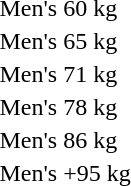<table>
<tr>
<td rowspan="2">Men's 60 kg <br></td>
<td rowspan="2"></td>
<td rowspan="2"></td>
<td></td>
</tr>
<tr>
<td></td>
</tr>
<tr>
<td rowspan="2">Men's 65 kg <br></td>
<td rowspan="2"></td>
<td rowspan="2"></td>
<td></td>
</tr>
<tr>
<td></td>
</tr>
<tr>
<td rowspan="2">Men's 71 kg <br></td>
<td rowspan="2"></td>
<td rowspan="2"></td>
<td></td>
</tr>
<tr>
<td></td>
</tr>
<tr>
<td rowspan="2">Men's 78 kg <br></td>
<td rowspan="2"></td>
<td rowspan="2"></td>
<td></td>
</tr>
<tr>
<td></td>
</tr>
<tr>
<td rowspan="2">Men's 86 kg <br></td>
<td rowspan="2"></td>
<td rowspan="2"></td>
<td></td>
</tr>
<tr>
<td></td>
</tr>
<tr>
<td rowspan="2">Men's +95 kg <br></td>
<td rowspan="2"></td>
<td rowspan="2"></td>
<td></td>
</tr>
<tr>
<td></td>
</tr>
</table>
